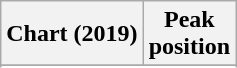<table class="wikitable sortable plainrowheaders" style="text-align:center">
<tr>
<th scope="col">Chart (2019)</th>
<th scope="col">Peak<br>position</th>
</tr>
<tr>
</tr>
<tr>
</tr>
</table>
